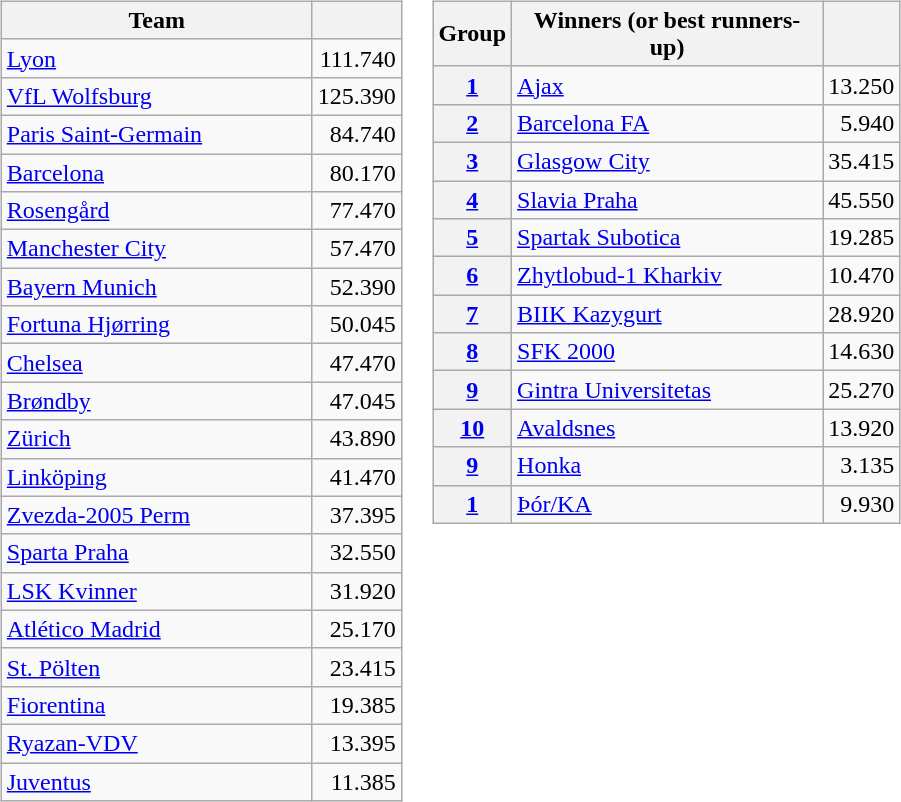<table>
<tr valign=top>
<td><br><table class="wikitable">
<tr>
<th width=200>Team</th>
<th></th>
</tr>
<tr>
<td> <a href='#'>Lyon</a> </td>
<td align=right>111.740</td>
</tr>
<tr>
<td> <a href='#'>VfL Wolfsburg</a></td>
<td align=right>125.390</td>
</tr>
<tr>
<td> <a href='#'>Paris Saint-Germain</a></td>
<td align=right>84.740</td>
</tr>
<tr>
<td> <a href='#'>Barcelona</a></td>
<td align=right>80.170</td>
</tr>
<tr>
<td> <a href='#'>Rosengård</a></td>
<td align=right>77.470</td>
</tr>
<tr>
<td> <a href='#'>Manchester City</a></td>
<td align=right>57.470</td>
</tr>
<tr>
<td> <a href='#'>Bayern Munich</a></td>
<td align=right>52.390</td>
</tr>
<tr>
<td> <a href='#'>Fortuna Hjørring</a></td>
<td align=right>50.045</td>
</tr>
<tr>
<td> <a href='#'>Chelsea</a></td>
<td align=right>47.470</td>
</tr>
<tr>
<td> <a href='#'>Brøndby</a></td>
<td align=right>47.045</td>
</tr>
<tr>
<td> <a href='#'>Zürich</a></td>
<td align=right>43.890</td>
</tr>
<tr>
<td> <a href='#'>Linköping</a></td>
<td align=right>41.470</td>
</tr>
<tr>
<td> <a href='#'>Zvezda-2005 Perm</a></td>
<td align=right>37.395</td>
</tr>
<tr>
<td> <a href='#'>Sparta Praha</a></td>
<td align=right>32.550</td>
</tr>
<tr>
<td> <a href='#'>LSK Kvinner</a></td>
<td align=right>31.920</td>
</tr>
<tr>
<td> <a href='#'>Atlético Madrid</a></td>
<td align=right>25.170</td>
</tr>
<tr>
<td> <a href='#'>St. Pölten</a></td>
<td align=right>23.415</td>
</tr>
<tr>
<td> <a href='#'>Fiorentina</a></td>
<td align=right>19.385</td>
</tr>
<tr>
<td> <a href='#'>Ryazan-VDV</a></td>
<td align=right>13.395</td>
</tr>
<tr>
<td> <a href='#'>Juventus</a></td>
<td align=right>11.385</td>
</tr>
</table>
</td>
<td><br><table class="wikitable">
<tr>
<th>Group</th>
<th width=200>Winners (or best runners-up)</th>
<th></th>
</tr>
<tr>
<th><a href='#'>1</a></th>
<td> <a href='#'>Ajax</a></td>
<td align=right>13.250</td>
</tr>
<tr>
<th><a href='#'>2</a></th>
<td> <a href='#'>Barcelona FA</a></td>
<td align=right>5.940</td>
</tr>
<tr>
<th><a href='#'>3</a></th>
<td> <a href='#'>Glasgow City</a></td>
<td align=right>35.415</td>
</tr>
<tr>
<th><a href='#'>4</a></th>
<td> <a href='#'>Slavia Praha</a></td>
<td align=right>45.550</td>
</tr>
<tr>
<th><a href='#'>5</a></th>
<td> <a href='#'>Spartak Subotica</a></td>
<td align=right>19.285</td>
</tr>
<tr>
<th><a href='#'>6</a></th>
<td> <a href='#'>Zhytlobud-1 Kharkiv</a></td>
<td align=right>10.470</td>
</tr>
<tr>
<th><a href='#'>7</a></th>
<td> <a href='#'>BIIK Kazygurt</a></td>
<td align=right>28.920</td>
</tr>
<tr>
<th><a href='#'>8</a></th>
<td> <a href='#'>SFK 2000</a></td>
<td align=right>14.630</td>
</tr>
<tr>
<th><a href='#'>9</a></th>
<td> <a href='#'>Gintra Universitetas</a></td>
<td align=right>25.270</td>
</tr>
<tr>
<th><a href='#'>10</a></th>
<td> <a href='#'>Avaldsnes</a></td>
<td align=right>13.920</td>
</tr>
<tr>
<th><a href='#'>9</a></th>
<td> <a href='#'>Honka</a> </td>
<td align=right>3.135</td>
</tr>
<tr>
<th><a href='#'>1</a></th>
<td> <a href='#'>Þór/KA</a> </td>
<td align=right>9.930</td>
</tr>
</table>
</td>
</tr>
</table>
